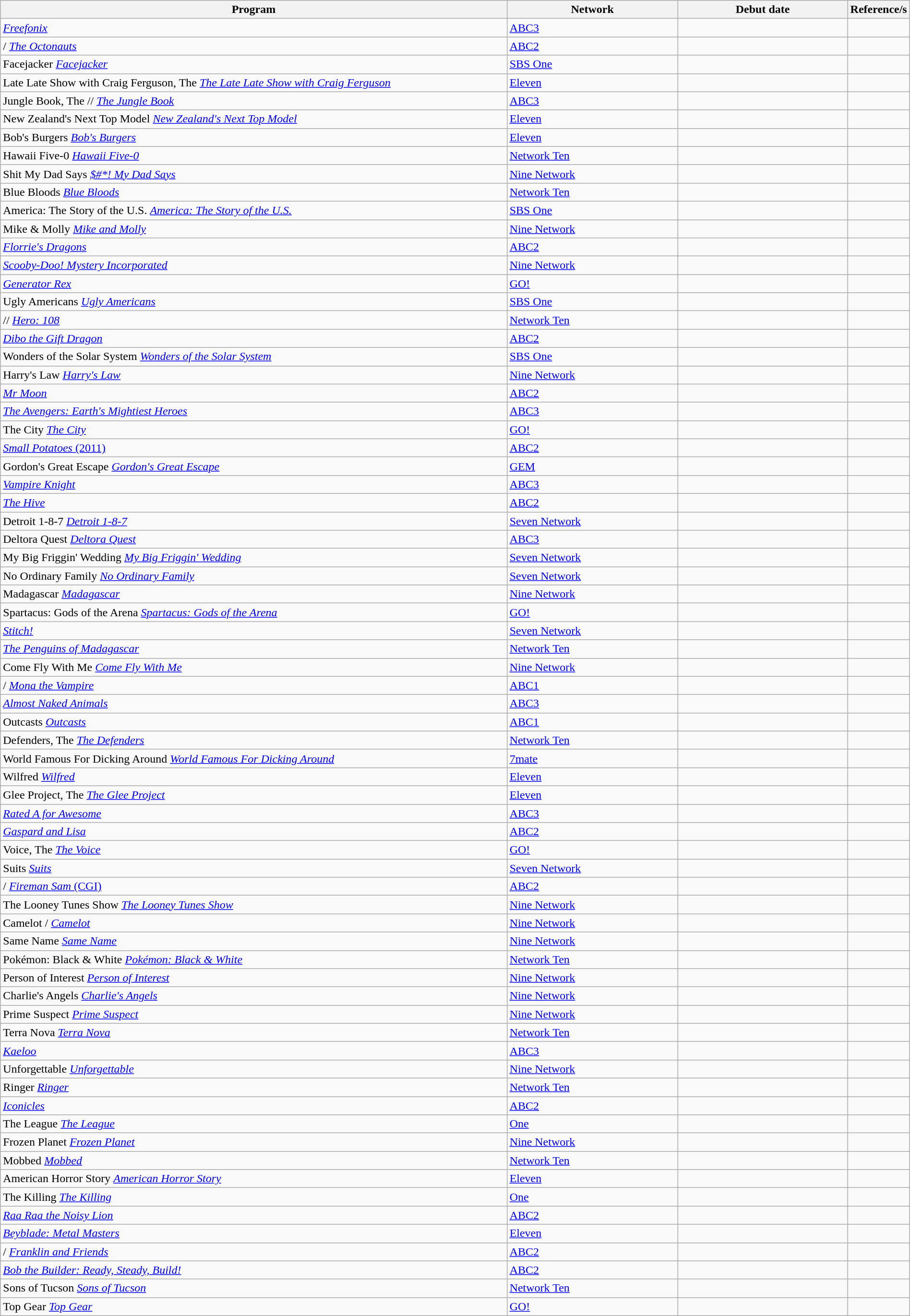<table class="wikitable sortable" width="100%">
<tr bgcolor="#efefef">
<th width=60%>Program</th>
<th width=20%>Network</th>
<th width=20%>Debut date</th>
<th class="unsortable">Reference/s</th>
</tr>
<tr>
<td> <em><a href='#'>Freefonix</a></em></td>
<td><a href='#'>ABC3</a></td>
<td></td>
<td></td>
</tr>
<tr>
<td>/ <em><a href='#'>The Octonauts</a></em></td>
<td><a href='#'>ABC2</a></td>
<td></td>
<td></td>
</tr>
<tr>
<td><span>Facejacker</span>  <em><a href='#'>Facejacker</a></em></td>
<td><a href='#'>SBS One</a></td>
<td></td>
<td></td>
</tr>
<tr>
<td><span>Late Late Show with Craig Ferguson, The</span>  <em><a href='#'>The Late Late Show with Craig Ferguson</a></em></td>
<td><a href='#'>Eleven</a></td>
<td></td>
<td></td>
</tr>
<tr>
<td><span>Jungle Book, The</span> // <em><a href='#'>The Jungle Book</a></em></td>
<td><a href='#'>ABC3</a></td>
<td></td>
<td></td>
</tr>
<tr>
<td><span>New Zealand's Next Top Model</span>  <em><a href='#'>New Zealand's Next Top Model</a></em></td>
<td><a href='#'>Eleven</a></td>
<td></td>
<td></td>
</tr>
<tr>
<td><span>Bob's Burgers</span>  <em><a href='#'>Bob's Burgers</a></em></td>
<td><a href='#'>Eleven</a></td>
<td></td>
<td></td>
</tr>
<tr>
<td><span>Hawaii Five-0</span>  <em><a href='#'>Hawaii Five-0</a></em></td>
<td><a href='#'>Network Ten</a></td>
<td></td>
<td></td>
</tr>
<tr>
<td><span>Shit My Dad Says</span>  <em><a href='#'>$#*! My Dad Says</a></em></td>
<td><a href='#'>Nine Network</a></td>
<td></td>
<td></td>
</tr>
<tr>
<td><span>Blue Bloods</span>  <em><a href='#'>Blue Bloods</a></em></td>
<td><a href='#'>Network Ten</a></td>
<td></td>
<td></td>
</tr>
<tr>
<td><span>America: The Story of the U.S.</span>  <em><a href='#'>America: The Story of the U.S.</a></em></td>
<td><a href='#'>SBS One</a></td>
<td></td>
<td></td>
</tr>
<tr>
<td><span>Mike & Molly</span>  <em><a href='#'>Mike and Molly</a></em></td>
<td><a href='#'>Nine Network</a></td>
<td></td>
<td></td>
</tr>
<tr>
<td> <em><a href='#'>Florrie's Dragons</a></em></td>
<td><a href='#'>ABC2</a></td>
<td></td>
<td></td>
</tr>
<tr>
<td> <em><a href='#'>Scooby-Doo! Mystery Incorporated</a></em></td>
<td><a href='#'>Nine Network</a></td>
<td></td>
<td></td>
</tr>
<tr>
<td> <em><a href='#'>Generator Rex</a></em></td>
<td><a href='#'>GO!</a></td>
<td></td>
<td></td>
</tr>
<tr>
<td><span>Ugly Americans</span>  <em><a href='#'>Ugly Americans</a></em></td>
<td><a href='#'>SBS One</a></td>
<td></td>
<td></td>
</tr>
<tr>
<td>// <em><a href='#'>Hero: 108</a></em></td>
<td><a href='#'>Network Ten</a></td>
<td></td>
<td></td>
</tr>
<tr>
<td> <em><a href='#'>Dibo the Gift Dragon</a></em></td>
<td><a href='#'>ABC2</a></td>
<td></td>
<td></td>
</tr>
<tr>
<td><span>Wonders of the Solar System</span>  <em><a href='#'>Wonders of the Solar System</a></em></td>
<td><a href='#'>SBS One</a></td>
<td></td>
<td></td>
</tr>
<tr>
<td><span>Harry's Law</span>  <em><a href='#'>Harry's Law</a></em></td>
<td><a href='#'>Nine Network</a></td>
<td></td>
<td></td>
</tr>
<tr>
<td> <em><a href='#'>Mr Moon</a></em></td>
<td><a href='#'>ABC2</a></td>
<td></td>
<td></td>
</tr>
<tr>
<td> <em><a href='#'>The Avengers: Earth's Mightiest Heroes</a></em></td>
<td><a href='#'>ABC3</a></td>
<td></td>
<td></td>
</tr>
<tr>
<td><span>The City</span>  <em><a href='#'>The City</a></em></td>
<td><a href='#'>GO!</a></td>
<td></td>
<td></td>
</tr>
<tr>
<td> <a href='#'><em>Small Potatoes</em> (2011)</a></td>
<td><a href='#'>ABC2</a></td>
<td></td>
<td></td>
</tr>
<tr>
<td><span>Gordon's Great Escape</span>  <em><a href='#'>Gordon's Great Escape</a></em></td>
<td><a href='#'>GEM</a></td>
<td></td>
<td></td>
</tr>
<tr>
<td> <em><a href='#'>Vampire Knight</a></em></td>
<td><a href='#'>ABC3</a></td>
<td></td>
<td></td>
</tr>
<tr>
<td> <em><a href='#'>The Hive</a></em></td>
<td><a href='#'>ABC2</a></td>
<td></td>
<td></td>
</tr>
<tr>
<td><span>Detroit 1-8-7</span>  <em><a href='#'>Detroit 1-8-7</a></em></td>
<td><a href='#'>Seven Network</a></td>
<td></td>
<td></td>
</tr>
<tr>
<td><span>Deltora Quest</span>  <em><a href='#'>Deltora Quest</a></em></td>
<td><a href='#'>ABC3</a></td>
<td></td>
<td></td>
</tr>
<tr>
<td><span>My Big Friggin' Wedding</span>  <em><a href='#'>My Big Friggin' Wedding</a></em></td>
<td><a href='#'>Seven Network</a></td>
<td></td>
<td></td>
</tr>
<tr>
<td><span>No Ordinary Family</span>  <em><a href='#'>No Ordinary Family</a></em></td>
<td><a href='#'>Seven Network</a></td>
<td></td>
<td></td>
</tr>
<tr>
<td><span>Madagascar</span>  <em><a href='#'>Madagascar</a></em></td>
<td><a href='#'>Nine Network</a></td>
<td></td>
<td></td>
</tr>
<tr>
<td><span>Spartacus: Gods of the Arena</span>  <em><a href='#'>Spartacus: Gods of the Arena</a></em></td>
<td><a href='#'>GO!</a></td>
<td></td>
<td></td>
</tr>
<tr>
<td> <em><a href='#'>Stitch!</a></em></td>
<td><a href='#'>Seven Network</a></td>
<td></td>
<td></td>
</tr>
<tr>
<td> <em><a href='#'>The Penguins of Madagascar</a></em></td>
<td><a href='#'>Network Ten</a></td>
<td></td>
<td></td>
</tr>
<tr>
<td><span>Come Fly With Me</span>  <em><a href='#'>Come Fly With Me</a></em></td>
<td><a href='#'>Nine Network</a></td>
<td></td>
<td></td>
</tr>
<tr>
<td>/ <em><a href='#'>Mona the Vampire</a></em></td>
<td><a href='#'>ABC1</a></td>
<td></td>
<td></td>
</tr>
<tr>
<td> <em><a href='#'>Almost Naked Animals</a></em></td>
<td><a href='#'>ABC3</a></td>
<td></td>
<td></td>
</tr>
<tr>
<td><span>Outcasts</span>  <em><a href='#'>Outcasts</a></em></td>
<td><a href='#'>ABC1</a></td>
<td></td>
<td></td>
</tr>
<tr>
<td><span>Defenders, The</span>  <em><a href='#'>The Defenders</a></em></td>
<td><a href='#'>Network Ten</a></td>
<td></td>
<td></td>
</tr>
<tr>
<td><span>World Famous For Dicking Around</span>  <em><a href='#'>World Famous For Dicking Around</a></em></td>
<td><a href='#'>7mate</a></td>
<td></td>
<td></td>
</tr>
<tr>
<td><span>Wilfred</span>  <em><a href='#'>Wilfred</a></em></td>
<td><a href='#'>Eleven</a></td>
<td></td>
<td></td>
</tr>
<tr>
<td><span>Glee Project, The</span>  <em><a href='#'>The Glee Project</a></em></td>
<td><a href='#'>Eleven</a></td>
<td></td>
<td></td>
</tr>
<tr>
<td> <em><a href='#'>Rated A for Awesome</a></em></td>
<td><a href='#'>ABC3</a></td>
<td></td>
<td></td>
</tr>
<tr>
<td> <em><a href='#'>Gaspard and Lisa</a></em></td>
<td><a href='#'>ABC2</a></td>
<td></td>
<td></td>
</tr>
<tr>
<td><span>Voice, The</span>  <em><a href='#'>The Voice</a></em></td>
<td><a href='#'>GO!</a></td>
<td></td>
<td></td>
</tr>
<tr>
<td><span>Suits</span>  <em><a href='#'>Suits</a></em></td>
<td><a href='#'>Seven Network</a></td>
<td></td>
<td></td>
</tr>
<tr>
<td>/ <a href='#'><em>Fireman Sam</em> (CGI)</a></td>
<td><a href='#'>ABC2</a></td>
<td></td>
<td></td>
</tr>
<tr>
<td><span>The Looney Tunes Show</span>  <em><a href='#'>The Looney Tunes Show</a></em></td>
<td><a href='#'>Nine Network</a></td>
<td></td>
<td></td>
</tr>
<tr>
<td><span>Camelot</span> / <em><a href='#'>Camelot</a></em></td>
<td><a href='#'>Nine Network</a></td>
<td></td>
<td></td>
</tr>
<tr>
<td><span>Same Name</span>  <em><a href='#'>Same Name</a></em></td>
<td><a href='#'>Nine Network</a></td>
<td></td>
<td></td>
</tr>
<tr>
<td><span>Pokémon: Black & White</span>  <em><a href='#'>Pokémon: Black & White</a></em></td>
<td><a href='#'>Network Ten</a></td>
<td></td>
<td></td>
</tr>
<tr>
<td><span>Person of Interest</span>  <em><a href='#'>Person of Interest</a></em></td>
<td><a href='#'>Nine Network</a></td>
<td></td>
<td></td>
</tr>
<tr>
<td><span>Charlie's Angels</span>  <em><a href='#'>Charlie's Angels</a></em></td>
<td><a href='#'>Nine Network</a></td>
<td></td>
<td></td>
</tr>
<tr>
<td><span>Prime Suspect</span>  <em><a href='#'>Prime Suspect</a></em></td>
<td><a href='#'>Nine Network</a></td>
<td></td>
<td></td>
</tr>
<tr>
<td><span>Terra Nova</span>  <em><a href='#'>Terra Nova</a></em></td>
<td><a href='#'>Network Ten</a></td>
<td></td>
<td></td>
</tr>
<tr>
<td> <em><a href='#'>Kaeloo</a></em></td>
<td><a href='#'>ABC3</a></td>
<td></td>
<td></td>
</tr>
<tr>
<td><span>Unforgettable</span>  <em><a href='#'>Unforgettable</a></em></td>
<td><a href='#'>Nine Network</a></td>
<td></td>
<td></td>
</tr>
<tr>
<td><span>Ringer</span>  <em><a href='#'>Ringer</a></em></td>
<td><a href='#'>Network Ten</a></td>
<td></td>
<td></td>
</tr>
<tr>
<td> <em><a href='#'>Iconicles</a></em></td>
<td><a href='#'>ABC2</a></td>
<td></td>
<td></td>
</tr>
<tr>
<td><span>The League</span>  <em><a href='#'>The League</a></em></td>
<td><a href='#'>One</a></td>
<td></td>
<td></td>
</tr>
<tr>
<td><span>Frozen Planet</span>  <em><a href='#'>Frozen Planet</a></em></td>
<td><a href='#'>Nine Network</a></td>
<td></td>
<td></td>
</tr>
<tr>
<td><span>Mobbed</span>  <em><a href='#'>Mobbed</a></em></td>
<td><a href='#'>Network Ten</a></td>
<td></td>
<td></td>
</tr>
<tr>
<td><span>American Horror Story</span>  <em><a href='#'>American Horror Story</a></em></td>
<td><a href='#'>Eleven</a></td>
<td></td>
<td></td>
</tr>
<tr>
<td><span>The Killing</span>  <em><a href='#'>The Killing</a></em></td>
<td><a href='#'>One</a></td>
<td></td>
<td></td>
</tr>
<tr>
<td> <em><a href='#'>Raa Raa the Noisy Lion</a></em></td>
<td><a href='#'>ABC2</a></td>
<td></td>
<td></td>
</tr>
<tr>
<td> <em><a href='#'>Beyblade: Metal Masters</a></em></td>
<td><a href='#'>Eleven</a></td>
<td></td>
<td></td>
</tr>
<tr>
<td>/ <em><a href='#'>Franklin and Friends</a></em></td>
<td><a href='#'>ABC2</a></td>
<td></td>
<td></td>
</tr>
<tr>
<td> <em><a href='#'>Bob the Builder: Ready, Steady, Build!</a></em></td>
<td><a href='#'>ABC2</a></td>
<td></td>
<td></td>
</tr>
<tr>
<td><span>Sons of Tucson</span>  <em><a href='#'>Sons of Tucson</a></em></td>
<td><a href='#'>Network Ten</a></td>
<td></td>
<td></td>
</tr>
<tr>
<td><span>Top Gear</span>  <em><a href='#'>Top Gear</a></em></td>
<td><a href='#'>GO!</a></td>
<td></td>
<td></td>
</tr>
</table>
